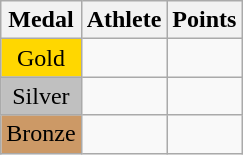<table class="wikitable">
<tr>
<th>Medal</th>
<th>Athlete</th>
<th>Points</th>
</tr>
<tr>
<td style="text-align:center;background-color:gold;">Gold</td>
<td></td>
<td></td>
</tr>
<tr>
<td style="text-align:center;background-color:silver;">Silver</td>
<td></td>
<td></td>
</tr>
<tr>
<td style="text-align:center;background-color:#CC9966;">Bronze</td>
<td></td>
<td></td>
</tr>
</table>
